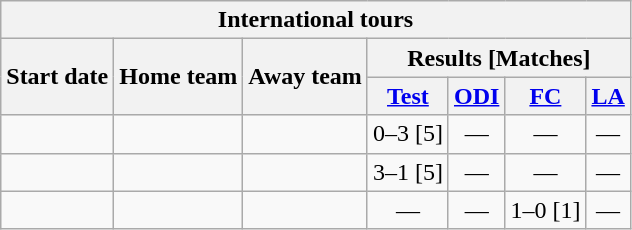<table class="wikitable">
<tr>
<th colspan="7">International tours</th>
</tr>
<tr>
<th rowspan="2">Start date</th>
<th rowspan="2">Home team</th>
<th rowspan="2">Away team</th>
<th colspan="4">Results [Matches]</th>
</tr>
<tr>
<th><a href='#'>Test</a></th>
<th><a href='#'>ODI</a></th>
<th><a href='#'>FC</a></th>
<th><a href='#'>LA</a></th>
</tr>
<tr>
<td><a href='#'></a></td>
<td></td>
<td></td>
<td>0–3 [5]</td>
<td ; style="text-align:center">—</td>
<td ; style="text-align:center">—</td>
<td ; style="text-align:center">—</td>
</tr>
<tr>
<td><a href='#'></a></td>
<td></td>
<td></td>
<td>3–1 [5]</td>
<td ; style="text-align:center">—</td>
<td ; style="text-align:center">—</td>
<td ; style="text-align:center">—</td>
</tr>
<tr>
<td><a href='#'></a></td>
<td></td>
<td></td>
<td ; style="text-align:center">—</td>
<td ; style="text-align:center">—</td>
<td>1–0 [1]</td>
<td ; style="text-align:center">—</td>
</tr>
</table>
